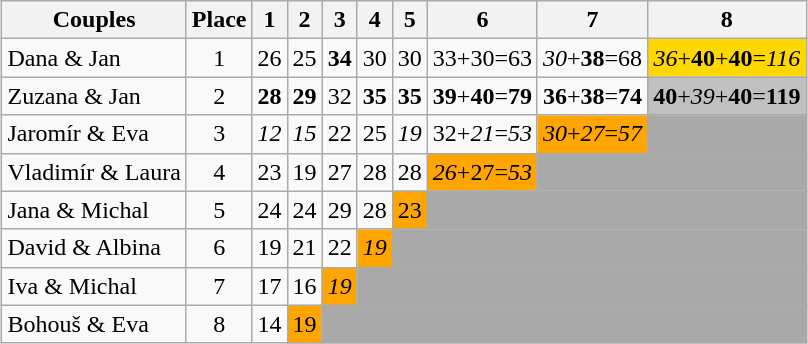<table class="wikitable sortable" style="margin:auto;text-align:center;">
<tr>
<th>Couples</th>
<th>Place</th>
<th>1</th>
<th>2</th>
<th>3</th>
<th>4</th>
<th>5</th>
<th>6</th>
<th>7</th>
<th>8</th>
</tr>
<tr>
<td style="text-align:left;">Dana & Jan</td>
<td style="text-align:center;">1</td>
<td>26</td>
<td>25</td>
<td><span><strong>34</strong></span></td>
<td>30</td>
<td>30</td>
<td>33+30=63</td>
<td><span><em>30</em></span>+<span><strong>38</strong></span>=68</td>
<td style="background:gold;"><span><em>36</em></span>+<span><strong>40</strong></span>+<span><strong>40</strong></span>=<span><em>116</em></span></td>
</tr>
<tr>
<td style="text-align:left;">Zuzana & Jan</td>
<td style="text-align:center;">2</td>
<td><span><strong>28</strong></span></td>
<td><span><strong>29</strong></span></td>
<td>32</td>
<td><span><strong>35</strong></span></td>
<td><span><strong>35</strong></span></td>
<td><span><strong>39</strong></span>+<span><strong>40</strong></span>=<span><strong>79</strong></span></td>
<td><span><strong>36</strong></span>+<span><strong>38</strong></span>=<span><strong>74</strong></span></td>
<td style="background:silver;"><span><strong>40</strong></span>+<span><em>39</em></span>+<span><strong>40</strong></span>=<span><strong>119</strong></span></td>
</tr>
<tr>
<td style="text-align:left;">Jaromír & Eva</td>
<td style="text-align:center;">3</td>
<td><span><em>12</em></span></td>
<td><span><em>15</em></span></td>
<td>22</td>
<td>25</td>
<td><span><em>19</em></span></td>
<td>32+<span><em>21</em></span>=<span><em>53</em></span></td>
<td style="background:orange;"><span><em>30</em></span>+<span><em>27</em></span>=<span><em>57</em></span></td>
<td bgcolor="darkgray" colspan="10"></td>
</tr>
<tr>
<td style="text-align:left;">Vladimír & Laura</td>
<td style="text-align:center;">4</td>
<td>23</td>
<td>19</td>
<td>27</td>
<td>28</td>
<td>28</td>
<td style="background:orange;"><span><em>26</em></span>+27=<span><em>53</em></span></td>
<td bgcolor="darkgray" colspan="10"></td>
</tr>
<tr>
<td style="text-align:left;">Jana & Michal</td>
<td style="text-align:center;">5</td>
<td>24</td>
<td>24</td>
<td>29</td>
<td>28</td>
<td style="background:orange;">23</td>
<td bgcolor="darkgray" colspan="10"></td>
</tr>
<tr>
<td style="text-align:left;">David & Albina</td>
<td style="text-align:center;">6</td>
<td>19</td>
<td>21</td>
<td>22</td>
<td style="background:orange;"><span><em>19</em></span></td>
<td bgcolor="darkgray" colspan="10"></td>
</tr>
<tr>
<td style="text-align:left;">Iva & Michal</td>
<td style="text-align:center;">7</td>
<td>17</td>
<td>16</td>
<td style="background:orange;"><span><em>19</em></span></td>
<td bgcolor="darkgray" colspan="10"></td>
</tr>
<tr>
<td style="text-align:left;">Bohouš & Eva</td>
<td style="text-align:center;">8</td>
<td>14</td>
<td style="background:orange;">19</td>
<td bgcolor="darkgray" colspan="10"></td>
</tr>
</table>
